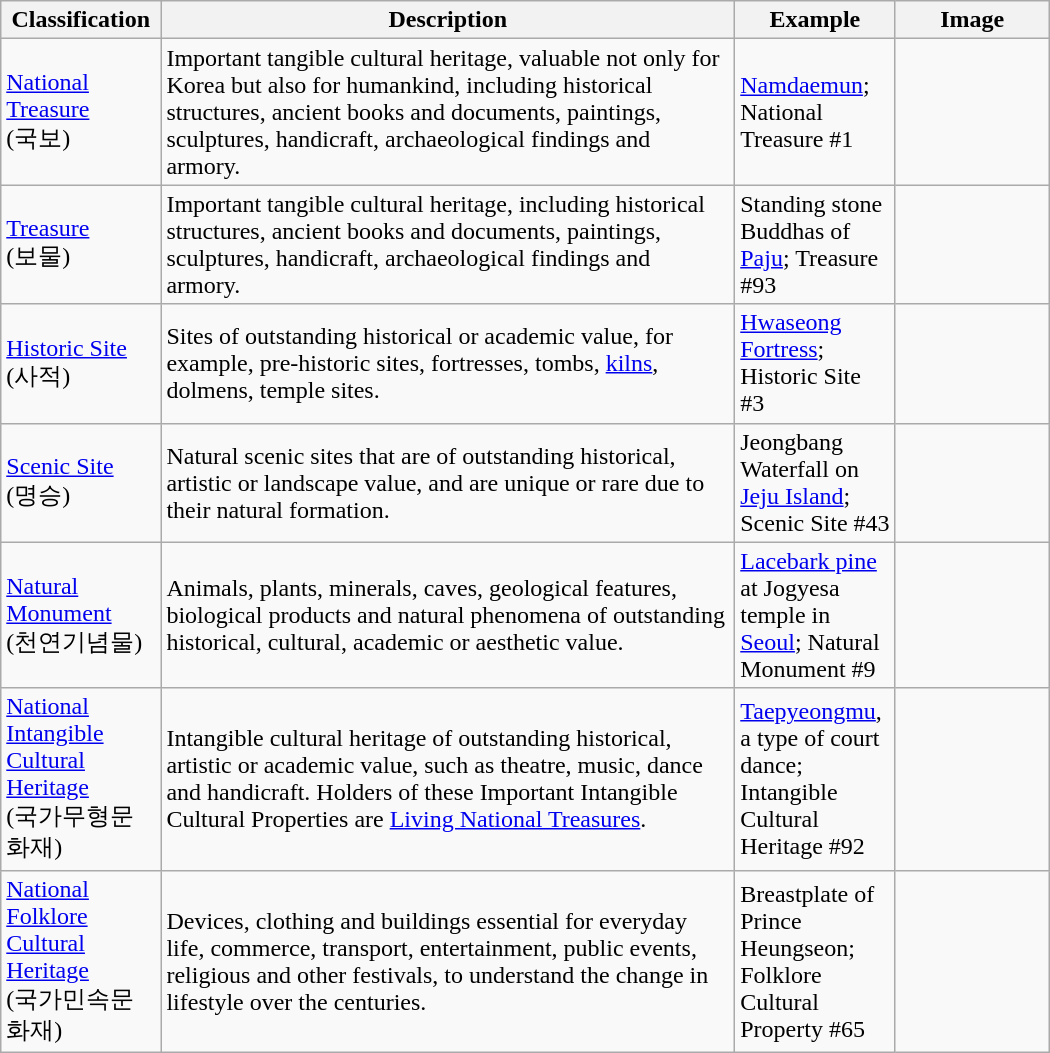<table class="wikitable" width="700px">
<tr>
<th width="100px">Classification</th>
<th width="400px">Description</th>
<th width="100px">Example</th>
<th width="100px">Image</th>
</tr>
<tr>
<td><a href='#'>National Treasure</a><br>(국보)</td>
<td>Important tangible cultural heritage, valuable not only for Korea but also for humankind, including historical structures, ancient books and documents, paintings, sculptures, handicraft, archaeological findings and armory.</td>
<td><a href='#'>Namdaemun</a>; National Treasure #1</td>
<td></td>
</tr>
<tr>
<td><a href='#'>Treasure</a><br>(보물)</td>
<td>Important tangible cultural heritage, including historical structures, ancient books and documents, paintings, sculptures, handicraft, archaeological findings and armory.</td>
<td>Standing stone Buddhas of <a href='#'>Paju</a>; Treasure #93</td>
<td></td>
</tr>
<tr>
<td><a href='#'>Historic Site</a><br>(사적)</td>
<td>Sites of outstanding historical or academic value, for example, pre-historic sites, fortresses, tombs, <a href='#'>kilns</a>, dolmens, temple sites.</td>
<td><a href='#'>Hwaseong Fortress</a>;  Historic Site #3</td>
<td></td>
</tr>
<tr>
<td><a href='#'>Scenic Site</a><br>(명승)</td>
<td>Natural scenic sites that are of outstanding historical, artistic or landscape value, and are unique or rare due to their natural formation.</td>
<td>Jeongbang Waterfall on <a href='#'>Jeju Island</a>; Scenic Site #43</td>
<td></td>
</tr>
<tr>
<td><a href='#'>Natural Monument</a><br>(천연기념물)</td>
<td>Animals, plants, minerals, caves, geological features, biological products and natural phenomena of outstanding historical, cultural, academic or aesthetic value.</td>
<td><a href='#'>Lacebark pine</a> at Jogyesa temple in <a href='#'>Seoul</a>; Natural Monument #9</td>
<td></td>
</tr>
<tr>
<td><a href='#'>National Intangible Cultural Heritage</a><br>(국가무형문화재)</td>
<td>Intangible cultural heritage of outstanding historical, artistic or academic value, such as theatre, music, dance and handicraft. Holders of these Important Intangible Cultural Properties are <a href='#'>Living National Treasures</a>.</td>
<td><a href='#'>Taepyeongmu</a>, a type of court dance; Intangible Cultural Heritage #92</td>
<td></td>
</tr>
<tr>
<td><a href='#'>National Folklore Cultural Heritage</a><br>(국가민속문화재)</td>
<td>Devices, clothing and buildings essential for everyday life, commerce, transport, entertainment, public events, religious and other festivals, to understand the change in lifestyle over the centuries.</td>
<td>Breastplate of Prince Heungseon; Folklore Cultural Property #65</td>
<td></td>
</tr>
</table>
